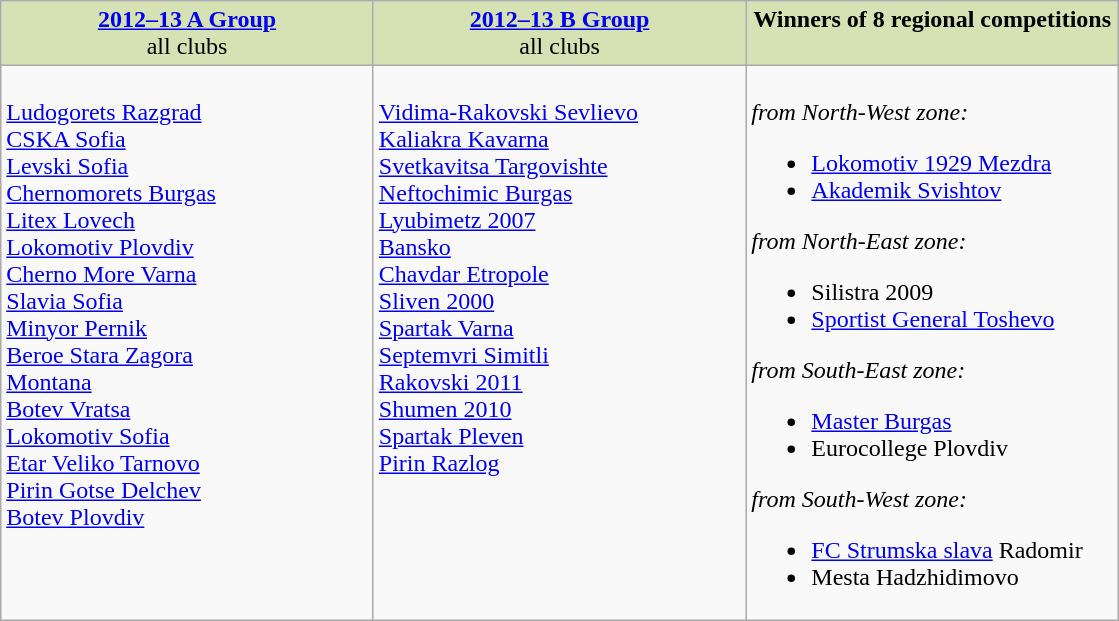<table class="wikitable">
<tr valign="top" bgcolor="#D6E2B3">
<td align="center" width="33%"><strong><a href='#'>2012–13 A Group</a></strong><br>all clubs</td>
<td align="center" width="33%"><strong><a href='#'>2012–13 B Group</a></strong><br>all clubs</td>
<td align="center" width="33%"><strong>Winners of 8 regional competitions</strong></td>
</tr>
<tr valign="top">
<td><br><a href='#'>Ludogorets Razgrad</a><br>
<a href='#'>CSKA Sofia</a><br>
<a href='#'>Levski Sofia</a><br>
<a href='#'>Chernomorets Burgas</a><br>
<a href='#'>Litex Lovech</a><br>
<a href='#'>Lokomotiv Plovdiv</a><br>
<a href='#'>Cherno More Varna</a><br>
<a href='#'>Slavia Sofia</a><br>
<a href='#'>Minyor Pernik</a><br>
<a href='#'>Beroe Stara Zagora</a><br>
<a href='#'>Montana</a><br>
<a href='#'>Botev Vratsa</a><br>
<a href='#'>Lokomotiv Sofia</a><br>
<a href='#'>Etar Veliko Tarnovo</a><br>
<a href='#'>Pirin Gotse Delchev</a><br>
<a href='#'>Botev Plovdiv</a></td>
<td><br><a href='#'>Vidima-Rakovski Sevlievo</a><br>
<a href='#'>Kaliakra Kavarna</a><br>
<a href='#'>Svetkavitsa Targovishte</a><br>
<a href='#'>Neftochimic Burgas</a><br>
<a href='#'>Lyubimetz 2007</a><br>
<a href='#'>Bansko</a><br>
<a href='#'>Chavdar Etropole</a><br>
<a href='#'>Sliven 2000</a><br>
<a href='#'>Spartak Varna</a><br>
<a href='#'>Septemvri Simitli</a><br>
<a href='#'>Rakovski 2011</a><br>
<a href='#'>Shumen 2010</a><br>
<a href='#'>Spartak Pleven</a><br>
<a href='#'>Pirin Razlog</a></td>
<td><br><em>from North-West zone:</em><ul><li><a href='#'>Lokomotiv 1929 Mezdra</a></li><li><a href='#'>Akademik Svishtov</a></li></ul><em>from North-East zone:</em><ul><li>Silistra 2009</li><li><a href='#'>Sportist General Toshevo</a></li></ul><em>from South-East zone:</em><ul><li><a href='#'>Master Burgas</a></li><li>Eurocollege Plovdiv</li></ul><em>from South-West zone:</em><ul><li><a href='#'>FC Strumska slava</a> Radomir</li><li>Mesta Hadzhidimovo</li></ul></td>
</tr>
</table>
